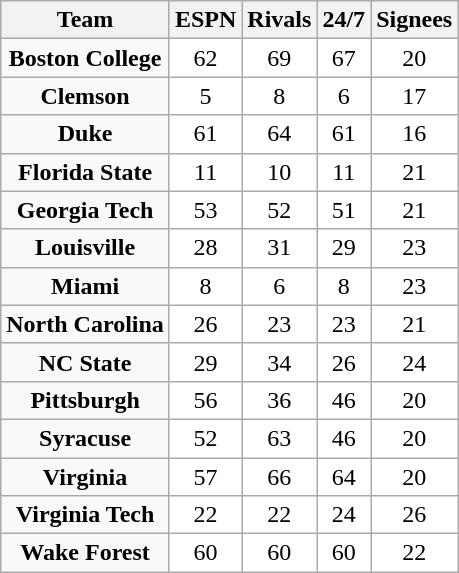<table class="wikitable sortable">
<tr>
<th>Team</th>
<th>ESPN</th>
<th>Rivals</th>
<th>24/7</th>
<th>Signees</th>
</tr>
<tr style="text-align:center;">
<td style=><strong>Boston College</strong></td>
<td style="text-align:center; background:white">62</td>
<td style="text-align:center; background:white">69</td>
<td style="text-align:center; background:white">67</td>
<td style="text-align:center; background:white">20</td>
</tr>
<tr style="text-align:center;">
<td style=><strong>Clemson</strong></td>
<td style="text-align:center; background:white">5</td>
<td style="text-align:center; background:white">8</td>
<td style="text-align:center; background:white">6</td>
<td style="text-align:center; background:white">17</td>
</tr>
<tr style="text-align:center;">
<td style=><strong>Duke</strong></td>
<td style="text-align:center; background:white">61</td>
<td style="text-align:center; background:white">64</td>
<td style="text-align:center; background:white">61</td>
<td style="text-align:center; background:white">16</td>
</tr>
<tr style="text-align:center;">
<td style=><strong>Florida State</strong></td>
<td style="text-align:center; background:white">11</td>
<td style="text-align:center; background:white">10</td>
<td style="text-align:center; background:white">11</td>
<td style="text-align:center; background:white">21</td>
</tr>
<tr style="text-align:center;">
<td style=><strong>Georgia Tech</strong></td>
<td style="text-align:center; background:white">53</td>
<td style="text-align:center; background:white">52</td>
<td style="text-align:center; background:white">51</td>
<td style="text-align:center; background:white">21</td>
</tr>
<tr style="text-align:center;">
<td style=><strong>Louisville</strong></td>
<td style="text-align:center; background:white">28</td>
<td style="text-align:center; background:white">31</td>
<td style="text-align:center; background:white">29</td>
<td style="text-align:center; background:white">23</td>
</tr>
<tr style="text-align:center;">
<td style=><strong>Miami</strong></td>
<td style="text-align:center; background:white">8</td>
<td style="text-align:center; background:white">6</td>
<td style="text-align:center; background:white">8</td>
<td style="text-align:center; background:white">23</td>
</tr>
<tr style="text-align:center;">
<td style=><strong>North Carolina</strong></td>
<td style="text-align:center; background:white">26</td>
<td style="text-align:center; background:white">23</td>
<td style="text-align:center; background:white">23</td>
<td style="text-align:center; background:white">21</td>
</tr>
<tr style="text-align:center;">
<td style=><strong>NC State</strong></td>
<td style="text-align:center; background:white">29</td>
<td style="text-align:center; background:white">34</td>
<td style="text-align:center; background:white">26</td>
<td style="text-align:center; background:white">24</td>
</tr>
<tr style="text-align:center;">
<td style=><strong>Pittsburgh</strong></td>
<td style="text-align:center; background:white">56</td>
<td style="text-align:center; background:white">36</td>
<td style="text-align:center; background:white">46</td>
<td style="text-align:center; background:white">20</td>
</tr>
<tr style="text-align:center;">
<td style=><strong>Syracuse</strong></td>
<td style="text-align:center; background:white">52</td>
<td style="text-align:center; background:white">63</td>
<td style="text-align:center; background:white">46</td>
<td style="text-align:center; background:white">20</td>
</tr>
<tr style="text-align:center;">
<td style=><strong>Virginia</strong></td>
<td style="text-align:center; background:white">57</td>
<td style="text-align:center; background:white">66</td>
<td style="text-align:center; background:white">64</td>
<td style="text-align:center; background:white">20</td>
</tr>
<tr style="text-align:center;">
<td style=><strong>Virginia Tech</strong></td>
<td style="text-align:center; background:white">22</td>
<td style="text-align:center; background:white">22</td>
<td style="text-align:center; background:white">24</td>
<td style="text-align:center; background:white">26</td>
</tr>
<tr style="text-align:center;">
<td style=><strong>Wake Forest</strong></td>
<td style="text-align:center; background:white">60</td>
<td style="text-align:center; background:white">60</td>
<td style="text-align:center; background:white">60</td>
<td style="text-align:center; background:white">22</td>
</tr>
</table>
